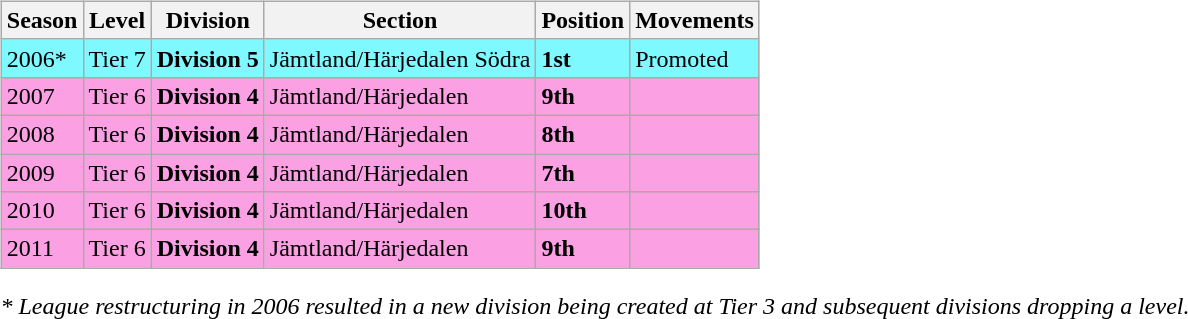<table>
<tr>
<td valign="top" width=0%><br><table class="wikitable">
<tr style="background:#f0f6fa;">
<th><strong>Season</strong></th>
<th><strong>Level</strong></th>
<th><strong>Division</strong></th>
<th><strong>Section</strong></th>
<th><strong>Position</strong></th>
<th><strong>Movements</strong></th>
</tr>
<tr>
<td style="background:#7DF9FF;">2006*</td>
<td style="background:#7DF9FF;">Tier 7</td>
<td style="background:#7DF9FF;"><strong>Division 5</strong></td>
<td style="background:#7DF9FF;">Jämtland/Härjedalen Södra</td>
<td style="background:#7DF9FF;"><strong>1st</strong></td>
<td style="background:#7DF9FF;">Promoted</td>
</tr>
<tr>
<td style="background:#FBA0E3;">2007</td>
<td style="background:#FBA0E3;">Tier 6</td>
<td style="background:#FBA0E3;"><strong>Division 4</strong></td>
<td style="background:#FBA0E3;">Jämtland/Härjedalen</td>
<td style="background:#FBA0E3;"><strong>9th</strong></td>
<td style="background:#FBA0E3;"></td>
</tr>
<tr>
<td style="background:#FBA0E3;">2008</td>
<td style="background:#FBA0E3;">Tier 6</td>
<td style="background:#FBA0E3;"><strong>Division 4</strong></td>
<td style="background:#FBA0E3;">Jämtland/Härjedalen</td>
<td style="background:#FBA0E3;"><strong>8th</strong></td>
<td style="background:#FBA0E3;"></td>
</tr>
<tr>
<td style="background:#FBA0E3;">2009</td>
<td style="background:#FBA0E3;">Tier 6</td>
<td style="background:#FBA0E3;"><strong>Division 4</strong></td>
<td style="background:#FBA0E3;">Jämtland/Härjedalen</td>
<td style="background:#FBA0E3;"><strong>7th</strong></td>
<td style="background:#FBA0E3;"></td>
</tr>
<tr>
<td style="background:#FBA0E3;">2010</td>
<td style="background:#FBA0E3;">Tier 6</td>
<td style="background:#FBA0E3;"><strong>Division 4</strong></td>
<td style="background:#FBA0E3;">Jämtland/Härjedalen</td>
<td style="background:#FBA0E3;"><strong>10th</strong></td>
<td style="background:#FBA0E3;"></td>
</tr>
<tr>
<td style="background:#FBA0E3;">2011</td>
<td style="background:#FBA0E3;">Tier 6</td>
<td style="background:#FBA0E3;"><strong>Division 4</strong></td>
<td style="background:#FBA0E3;">Jämtland/Härjedalen</td>
<td style="background:#FBA0E3;"><strong>9th</strong></td>
<td style="background:#FBA0E3;"></td>
</tr>
</table>
<em>* League restructuring in 2006 resulted in a new division being created at Tier 3 and subsequent divisions dropping a level.</em>


</td>
</tr>
</table>
